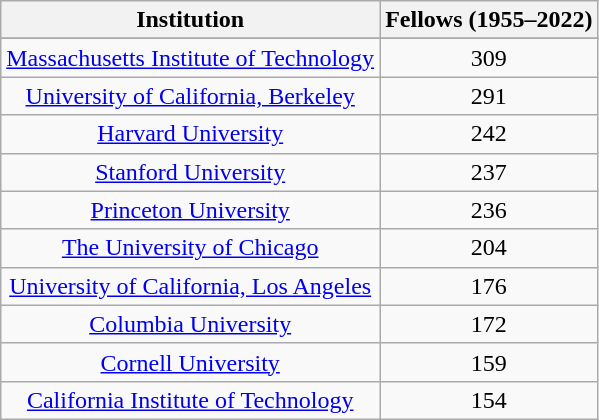<table class="wikitable sortable">
<tr>
<th>Institution</th>
<th data-sort-type="number">Fellows (1955–2022)</th>
</tr>
<tr>
</tr>
<tr>
<td align="center"><a href='#'>Massachusetts Institute of Technology</a></td>
<td align="center">309</td>
</tr>
<tr>
<td align="center"><a href='#'>University of California, Berkeley</a></td>
<td align="center">291</td>
</tr>
<tr>
<td align="center"><a href='#'>Harvard University</a></td>
<td align="center">242</td>
</tr>
<tr>
<td align="center"><a href='#'>Stanford University</a></td>
<td align="center">237</td>
</tr>
<tr>
<td align="center"><a href='#'>Princeton University</a></td>
<td align="center">236</td>
</tr>
<tr>
<td align="center"><a href='#'>The University of Chicago</a></td>
<td align="center">204</td>
</tr>
<tr>
<td align="center"><a href='#'>University of California, Los Angeles</a></td>
<td align="center">176</td>
</tr>
<tr>
<td align="center"><a href='#'>Columbia University</a></td>
<td align="center">172</td>
</tr>
<tr>
<td align="center"><a href='#'>Cornell University</a></td>
<td align="center">159</td>
</tr>
<tr>
<td align="center"><a href='#'>California Institute of Technology</a></td>
<td align="center">154</td>
</tr>
</table>
